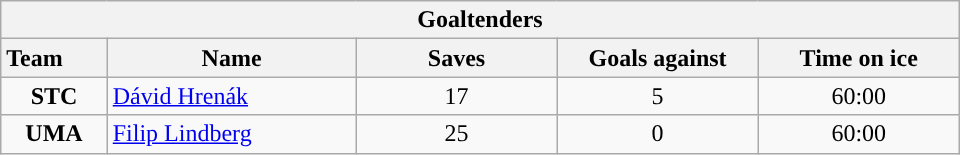<table class="wikitable" style="width:40em; text-align:right;">
<tr>
<th colspan=5>Goaltenders</th>
</tr>
<tr>
<th style="width:4em; text-align:left;">Team</th>
<th style="width:10em;">Name</th>
<th style="width:8em;">Saves</th>
<th style="width:8em;">Goals against</th>
<th style="width:8em;">Time on ice</th>
</tr>
<tr>
<td align=center><strong>STC</strong></td>
<td style="text-align:left;"><a href='#'>Dávid Hrenák</a></td>
<td align=center>17</td>
<td align=center>5</td>
<td align=center>60:00</td>
</tr>
<tr>
<td align=center><strong>UMA</strong></td>
<td style="text-align:left;"><a href='#'>Filip Lindberg</a></td>
<td align=center>25</td>
<td align=center>0</td>
<td align=center>60:00</td>
</tr>
</table>
